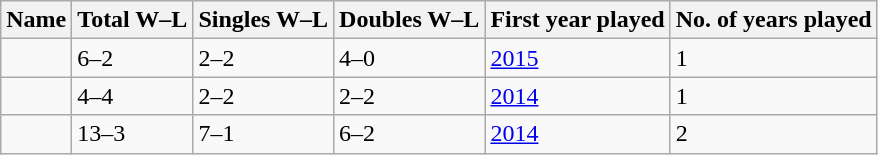<table class="sortable wikitable">
<tr>
<th>Name</th>
<th>Total W–L</th>
<th>Singles W–L</th>
<th>Doubles W–L</th>
<th>First year played</th>
<th>No. of years played</th>
</tr>
<tr>
<td></td>
<td>6–2</td>
<td>2–2</td>
<td>4–0</td>
<td><a href='#'>2015</a></td>
<td>1</td>
</tr>
<tr>
<td></td>
<td>4–4</td>
<td>2–2</td>
<td>2–2</td>
<td><a href='#'>2014</a></td>
<td>1</td>
</tr>
<tr>
<td></td>
<td>13–3</td>
<td>7–1</td>
<td>6–2</td>
<td><a href='#'>2014</a></td>
<td>2</td>
</tr>
</table>
